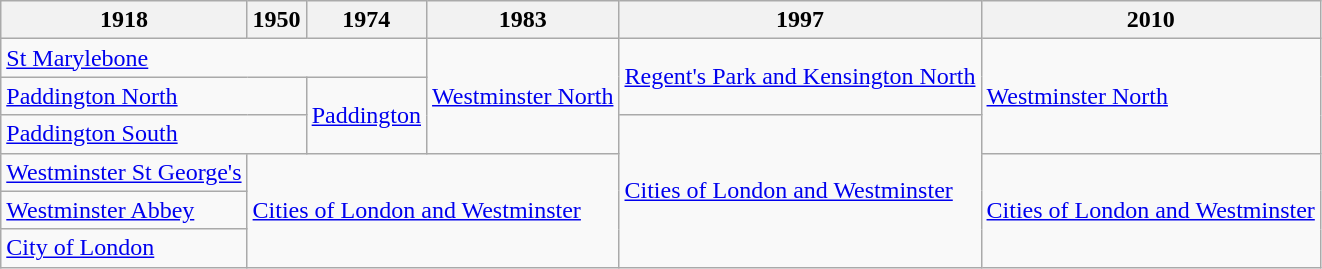<table class="wikitable">
<tr>
<th>1918</th>
<th>1950</th>
<th>1974</th>
<th>1983</th>
<th>1997</th>
<th>2010</th>
</tr>
<tr>
<td rowspan=1 colspan=3><a href='#'>St Marylebone</a></td>
<td rowspan=3><a href='#'>Westminster North</a></td>
<td rowspan=2><a href='#'>Regent's Park and Kensington North</a></td>
<td rowspan=3><a href='#'>Westminster North</a></td>
</tr>
<tr>
<td colspan=2><a href='#'>Paddington North</a></td>
<td rowspan=2><a href='#'>Paddington</a></td>
</tr>
<tr>
<td colspan=2><a href='#'>Paddington South</a></td>
<td rowspan=4><a href='#'>Cities of London and Westminster</a></td>
</tr>
<tr>
<td><a href='#'>Westminster St George's</a></td>
<td rowspan=3 colspan=3><a href='#'>Cities of London and Westminster</a></td>
<td rowspan=3><a href='#'>Cities of London and Westminster</a></td>
</tr>
<tr>
<td><a href='#'>Westminster Abbey</a></td>
</tr>
<tr>
<td><a href='#'>City of London</a></td>
</tr>
</table>
